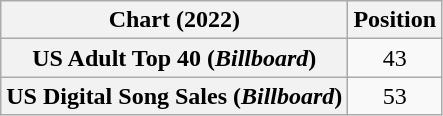<table class="wikitable plainrowheaders" style="text-align:center">
<tr>
<th scope="col">Chart (2022)</th>
<th scope="col">Position</th>
</tr>
<tr>
<th scope="row">US Adult Top 40 (<em>Billboard</em>)</th>
<td>43</td>
</tr>
<tr>
<th scope="row">US Digital Song Sales (<em>Billboard</em>)</th>
<td>53</td>
</tr>
</table>
